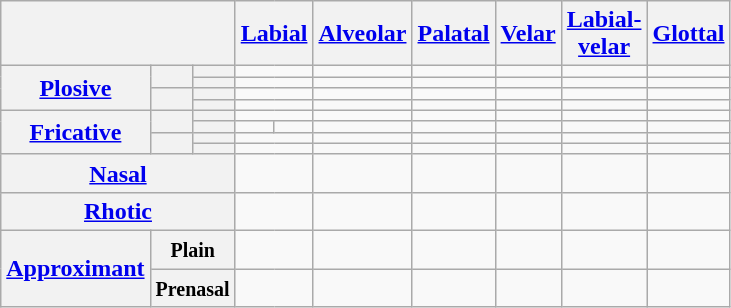<table class="wikitable" style="text-align:center;">
<tr>
<th Colspan=3></th>
<th colspan=2><a href='#'>Labial</a></th>
<th><a href='#'>Alveolar</a></th>
<th><a href='#'>Palatal</a></th>
<th><a href='#'>Velar</a></th>
<th><a href='#'>Labial-<br>velar</a></th>
<th><a href='#'>Glottal</a></th>
</tr>
<tr>
<th rowspan=4><a href='#'>Plosive</a></th>
<th rowspan=2></th>
<th></th>
<td colspan=2> </td>
<td> </td>
<td></td>
<td> </td>
<td> </td>
<td> </td>
</tr>
<tr>
<th></th>
<td colspan=2> </td>
<td> </td>
<td></td>
<td> </td>
<td> </td>
<td></td>
</tr>
<tr>
<th rowspan=2></th>
<th></th>
<td colspan=2> </td>
<td> </td>
<td></td>
<td> </td>
<td> </td>
<td></td>
</tr>
<tr>
<th></th>
<td colspan=2> </td>
<td> </td>
<td></td>
<td> </td>
<td> </td>
<td></td>
</tr>
<tr>
<th rowspan=4><a href='#'>Fricative</a></th>
<th rowspan=2></th>
<th></th>
<td colspan=2> </td>
<td> </td>
<td> </td>
<td></td>
<td></td>
<td></td>
</tr>
<tr>
<th></th>
<td> </td>
<td> </td>
<td> </td>
<td> </td>
<td> </td>
<td></td>
<td></td>
</tr>
<tr>
<th rowspan=2></th>
<th></th>
<td colspan=2> </td>
<td> </td>
<td> </td>
<td></td>
<td></td>
<td></td>
</tr>
<tr>
<th></th>
<td colspan=2> </td>
<td> </td>
<td> </td>
<td></td>
<td></td>
<td></td>
</tr>
<tr>
<th colspan=3><a href='#'>Nasal</a></th>
<td colspan=2> </td>
<td> </td>
<td> </td>
<td> </td>
<td> </td>
<td></td>
</tr>
<tr>
<th colspan=3><a href='#'>Rhotic</a></th>
<td colspan=2></td>
<td> </td>
<td></td>
<td></td>
<td></td>
<td></td>
</tr>
<tr>
<th rowspan=2><a href='#'>Approximant</a></th>
<th colspan=2><small>Plain</small></th>
<td colspan=2></td>
<td> </td>
<td> </td>
<td></td>
<td> </td>
<td></td>
</tr>
<tr>
<th colspan=2><small>Prenasal</small></th>
<td colspan=2></td>
<td></td>
<td> </td>
<td></td>
<td> </td>
<td></td>
</tr>
</table>
